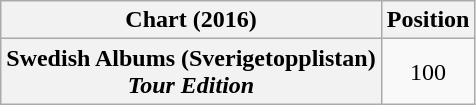<table class="wikitable plainrowheaders" style="text-align:center">
<tr>
<th scope="col">Chart (2016)</th>
<th scope="col">Position</th>
</tr>
<tr>
<th scope="row">Swedish Albums (Sverigetopplistan)<br><em>Tour Edition</em></th>
<td>100</td>
</tr>
</table>
